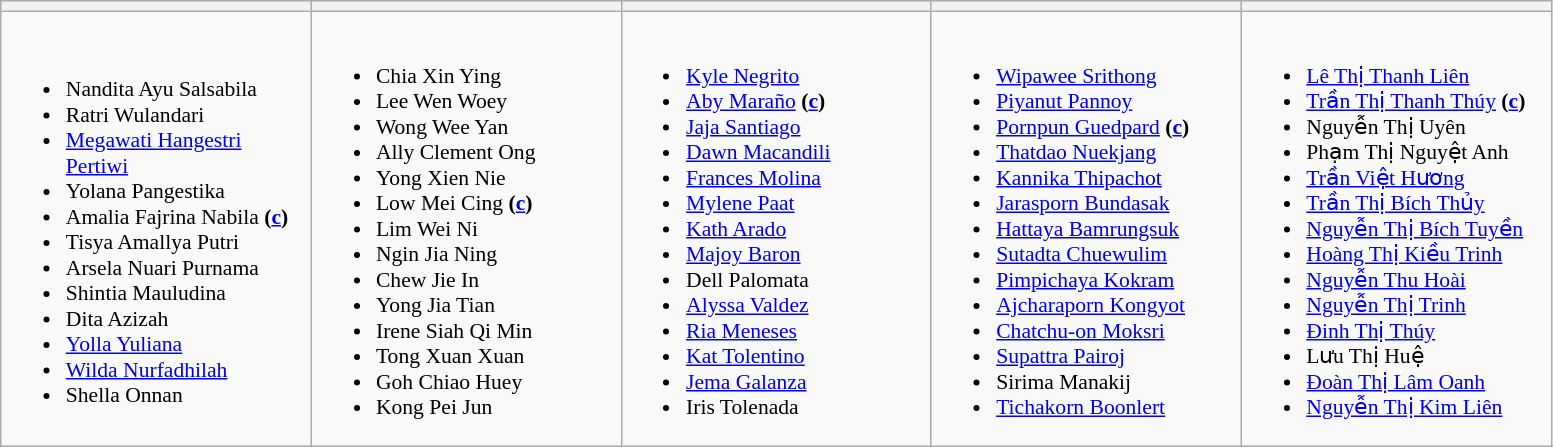<table class="wikitable" style="font-size:90%;">
<tr>
<th width=200></th>
<th width=200></th>
<th width=200></th>
<th width=200></th>
<th width=200></th>
</tr>
<tr>
<td valign=center><br><ul><li> Nandita Ayu Salsabila </li><li> Ratri Wulandari </li><li> <a href='#'>Megawati Hangestri Pertiwi</a> </li><li> Yolana Pangestika </li><li> Amalia Fajrina Nabila <strong>(<a href='#'>c</a>)</strong> </li><li> Tisya Amallya Putri </li><li> Arsela Nuari Purnama </li><li> Shintia Mauludina </li><li> Dita Azizah </li><li> <a href='#'>Yolla Yuliana</a> </li><li> <a href='#'>Wilda Nurfadhilah</a> </li><li> Shella Onnan </li></ul></td>
<td valign=top><br><ul><li> Chia Xin Ying </li><li> Lee Wen Woey </li><li> Wong Wee Yan </li><li> Ally Clement Ong </li><li> Yong Xien Nie </li><li> Low Mei Cing <strong>(<a href='#'>c</a>)</strong> </li><li> Lim Wei Ni </li><li> Ngin Jia Ning </li><li> Chew Jie In </li><li> Yong Jia Tian </li><li> Irene Siah Qi Min </li><li> Tong Xuan Xuan </li><li> Goh Chiao Huey </li><li> Kong Pei Jun </li></ul></td>
<td valign=top><br><ul><li> <a href='#'>Kyle Negrito</a> </li><li> <a href='#'>Aby Maraño</a> <strong>(<a href='#'>c</a>)</strong> </li><li> <a href='#'>Jaja Santiago</a> </li><li> <a href='#'>Dawn Macandili</a> </li><li> <a href='#'>Frances Molina</a> </li><li> <a href='#'>Mylene Paat</a> </li><li> <a href='#'>Kath Arado</a> </li><li> <a href='#'>Majoy Baron</a> </li><li> Dell Palomata </li><li> <a href='#'>Alyssa Valdez</a> </li><li> <a href='#'>Ria Meneses</a> </li><li> <a href='#'>Kat Tolentino</a> </li><li> <a href='#'>Jema Galanza</a> </li><li> Iris Tolenada </li></ul></td>
<td valign=top><br><ul><li> <a href='#'>Wipawee Srithong</a> </li><li> <a href='#'>Piyanut Pannoy</a> </li><li> <a href='#'>Pornpun Guedpard</a> <strong>(<a href='#'>c</a>)</strong> </li><li> <a href='#'>Thatdao Nuekjang</a> </li><li> <a href='#'>Kannika Thipachot</a> </li><li> <a href='#'>Jarasporn Bundasak</a> </li><li> <a href='#'>Hattaya Bamrungsuk</a> </li><li> <a href='#'>Sutadta Chuewulim</a> </li><li> <a href='#'>Pimpichaya Kokram</a> </li><li> <a href='#'>Ajcharaporn Kongyot</a> </li><li> <a href='#'>Chatchu-on Moksri</a> </li><li> <a href='#'>Supattra Pairoj</a> </li><li> Sirima Manakij </li><li> <a href='#'>Tichakorn Boonlert</a> </li></ul></td>
<td valign=top><br><ul><li> <a href='#'>Lê Thị Thanh Liên</a> </li><li> <a href='#'>Trần Thị Thanh Thúy</a> <strong>(<a href='#'>c</a>)</strong> </li><li> Nguyễn Thị Uyên </li><li> Phạm Thị Nguyệt Anh </li><li> <a href='#'>Trần Việt Hương</a> </li><li> <a href='#'>Trần Thị Bích Thủy</a> </li><li> <a href='#'>Nguyễn Thị Bích Tuyền</a> </li><li> <a href='#'>Hoàng Thị Kiều Trinh</a> </li><li> <a href='#'>Nguyễn Thu Hoài</a> </li><li> <a href='#'>Nguyễn Thị Trinh</a> </li><li> <a href='#'>Đinh Thị Thúy</a> </li><li> Lưu Thị Huệ </li><li> <a href='#'>Đoàn Thị Lâm Oanh</a> </li><li> <a href='#'>Nguyễn Thị Kim Liên</a> </li></ul></td>
</tr>
</table>
